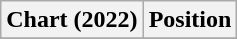<table class="wikitable plainrowheaders" style="text-align:center">
<tr>
<th scope="col">Chart (2022)</th>
<th scope="col">Position</th>
</tr>
<tr>
</tr>
</table>
